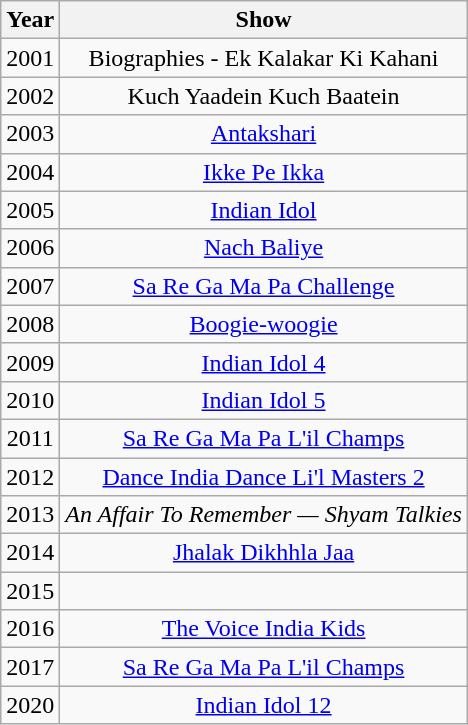<table class="wikitable sortable" style="text-align:center;">
<tr>
<th>Year</th>
<th>Show</th>
</tr>
<tr>
<td>2001</td>
<td>Biographies - Ek Kalakar Ki Kahani</td>
</tr>
<tr>
<td>2002</td>
<td>Kuch Yaadein Kuch Baatein</td>
</tr>
<tr>
<td>2003</td>
<td><a href='#'>Antakshari</a></td>
</tr>
<tr>
<td>2004</td>
<td><a href='#'>Ikke Pe Ikka</a></td>
</tr>
<tr>
<td>2005</td>
<td><a href='#'>Indian Idol</a></td>
</tr>
<tr>
<td>2006</td>
<td><a href='#'>Nach Baliye</a></td>
</tr>
<tr>
<td>2007</td>
<td><a href='#'>Sa Re Ga Ma Pa Challenge</a></td>
</tr>
<tr>
<td>2008</td>
<td><a href='#'>Boogie-woogie</a></td>
</tr>
<tr>
<td>2009</td>
<td><a href='#'>Indian Idol 4</a></td>
</tr>
<tr>
<td>2010</td>
<td><a href='#'>Indian Idol 5</a></td>
</tr>
<tr>
<td>2011</td>
<td><a href='#'>Sa Re Ga Ma Pa L'il Champs</a></td>
</tr>
<tr>
<td>2012</td>
<td><a href='#'>Dance India Dance Li'l Masters 2</a></td>
</tr>
<tr>
<td>2013</td>
<td><em>An Affair To Remember — Shyam Talkies</em></td>
</tr>
<tr>
<td>2014</td>
<td><a href='#'>Jhalak Dikhhla Jaa</a></td>
</tr>
<tr>
<td>2015</td>
<td></td>
</tr>
<tr>
<td>2016</td>
<td><a href='#'>The Voice India Kids</a></td>
</tr>
<tr>
<td>2017</td>
<td><a href='#'>Sa Re Ga Ma Pa L'il Champs</a></td>
</tr>
<tr>
<td>2020</td>
<td><a href='#'>Indian Idol 12</a></td>
</tr>
</table>
